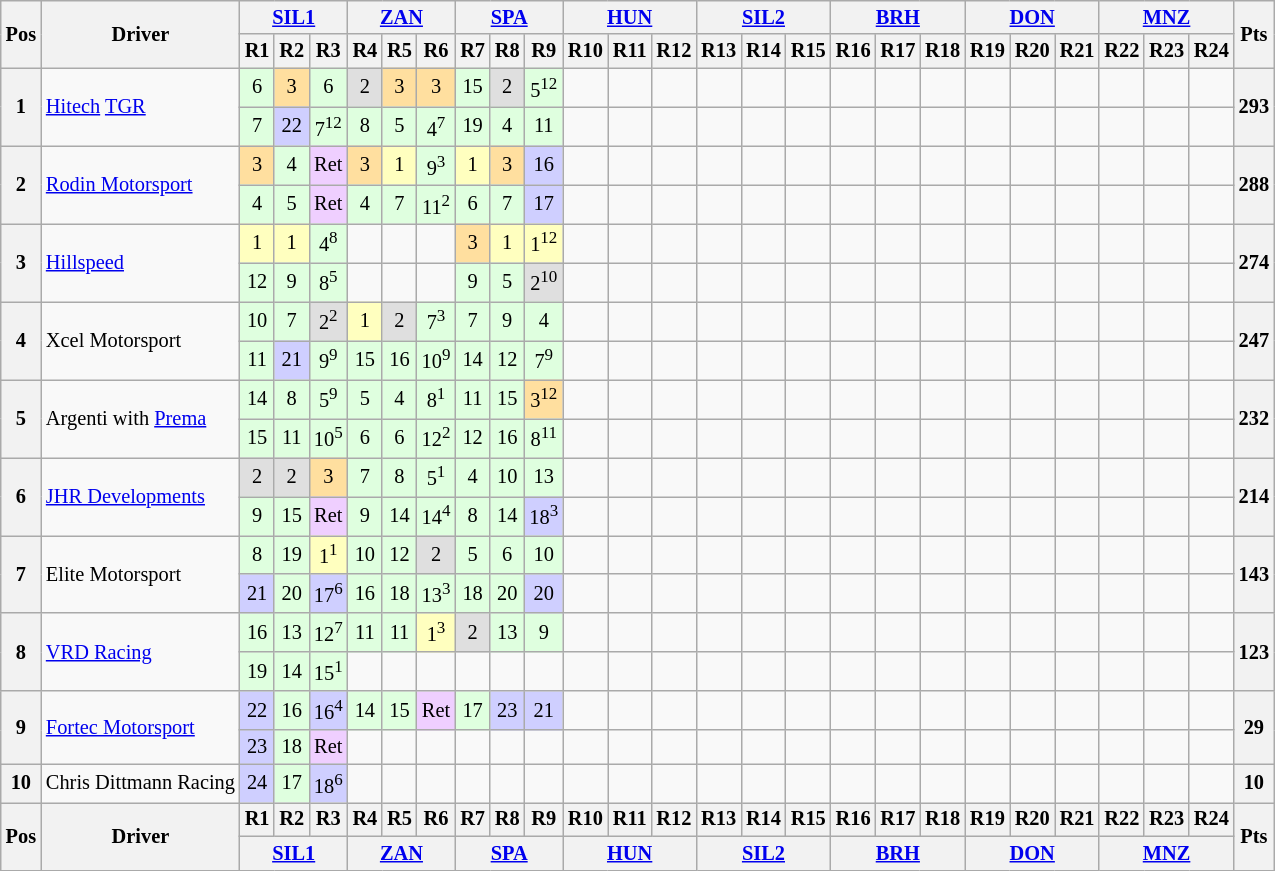<table class="wikitable" style="font-size:85%; text-align:center">
<tr>
<th rowspan="2" valign="middle">Pos</th>
<th rowspan="2" valign="middle">Driver</th>
<th colspan="3"><a href='#'>SIL1</a><br></th>
<th colspan="3"><a href='#'>ZAN</a><br></th>
<th colspan="3"><a href='#'>SPA</a><br></th>
<th colspan="3"><a href='#'>HUN</a><br></th>
<th colspan="3"><a href='#'>SIL2</a><br></th>
<th colspan="3"><a href='#'>BRH</a><br></th>
<th colspan="3"><a href='#'>DON</a><br></th>
<th colspan="3"><a href='#'>MNZ</a><br></th>
<th rowspan="2" valign="middle">Pts</th>
</tr>
<tr>
<th>R1</th>
<th>R2</th>
<th>R3</th>
<th>R4</th>
<th>R5</th>
<th>R6</th>
<th>R7</th>
<th>R8</th>
<th>R9</th>
<th>R10</th>
<th>R11</th>
<th>R12</th>
<th>R13</th>
<th>R14</th>
<th>R15</th>
<th>R16</th>
<th>R17</th>
<th>R18</th>
<th>R19</th>
<th>R20</th>
<th>R21</th>
<th>R22</th>
<th>R23</th>
<th>R24</th>
</tr>
<tr>
<th rowspan="2">1</th>
<td rowspan="2" align="left"> <a href='#'>Hitech</a> <a href='#'>TGR</a></td>
<td bgcolor="#dfffdf">6</td>
<td bgcolor="#ffdf9f">3</td>
<td bgcolor="#dfffdf">6</td>
<td bgcolor="#dfdfdf">2</td>
<td bgcolor="#ffdf9f">3</td>
<td bgcolor="#ffdf9f">3</td>
<td bgcolor="#dfffdf">15</td>
<td bgcolor="#dfdfdf">2</td>
<td bgcolor="#dfffdf">5<sup>12</sup></td>
<td></td>
<td></td>
<td></td>
<td></td>
<td></td>
<td></td>
<td></td>
<td></td>
<td></td>
<td></td>
<td></td>
<td></td>
<td></td>
<td></td>
<td></td>
<th rowspan="2">293</th>
</tr>
<tr>
<td bgcolor="#dfffdf">7</td>
<td bgcolor="#cfcfff">22</td>
<td bgcolor="#dfffdf">7<sup>12</sup></td>
<td bgcolor="#dfffdf">8</td>
<td bgcolor="#dfffdf">5</td>
<td bgcolor="#dfffdf">4<sup>7</sup></td>
<td bgcolor="#dfffdf">19</td>
<td bgcolor="#dfffdf">4</td>
<td bgcolor="#dfffdf">11</td>
<td></td>
<td></td>
<td></td>
<td></td>
<td></td>
<td></td>
<td></td>
<td></td>
<td></td>
<td></td>
<td></td>
<td></td>
<td></td>
<td></td>
<td></td>
</tr>
<tr>
<th rowspan="2">2</th>
<td rowspan="2" align="left"> <a href='#'>Rodin Motorsport</a></td>
<td bgcolor="#ffdf9f">3</td>
<td bgcolor="#dfffdf">4</td>
<td bgcolor="#efcfff">Ret</td>
<td bgcolor="#ffdf9f">3</td>
<td bgcolor="#ffffbf">1</td>
<td bgcolor="#dfffdf">9<sup>3</sup></td>
<td bgcolor="#ffffbf">1</td>
<td bgcolor="#ffdf9f">3</td>
<td bgcolor="#cfcfff">16</td>
<td></td>
<td></td>
<td></td>
<td></td>
<td></td>
<td></td>
<td></td>
<td></td>
<td></td>
<td></td>
<td></td>
<td></td>
<td></td>
<td></td>
<td></td>
<th rowspan="2">288</th>
</tr>
<tr>
<td bgcolor="#dfffdf">4</td>
<td bgcolor="#dfffdf">5</td>
<td bgcolor="#efcfff">Ret</td>
<td bgcolor="#dfffdf">4</td>
<td bgcolor="#dfffdf">7</td>
<td bgcolor="#dfffdf">11<sup>2</sup></td>
<td bgcolor="#dfffdf">6</td>
<td bgcolor="#dfffdf">7</td>
<td bgcolor="#cfcfff">17</td>
<td></td>
<td></td>
<td></td>
<td></td>
<td></td>
<td></td>
<td></td>
<td></td>
<td></td>
<td></td>
<td></td>
<td></td>
<td></td>
<td></td>
<td></td>
</tr>
<tr>
<th rowspan="2">3</th>
<td rowspan="2" align="left"> <a href='#'>Hillspeed</a></td>
<td bgcolor="#ffffbf">1</td>
<td bgcolor="#ffffbf">1</td>
<td bgcolor="#dfffdf">4<sup>8</sup></td>
<td></td>
<td></td>
<td></td>
<td bgcolor="#ffdf9f">3</td>
<td bgcolor="#ffffbf">1</td>
<td bgcolor="#ffffbf">1<sup>12</sup></td>
<td></td>
<td></td>
<td></td>
<td></td>
<td></td>
<td></td>
<td></td>
<td></td>
<td></td>
<td></td>
<td></td>
<td></td>
<td></td>
<td></td>
<td></td>
<th rowspan="2">274</th>
</tr>
<tr>
<td bgcolor="#dfffdf">12</td>
<td bgcolor="#dfffdf">9</td>
<td bgcolor="#dfffdf">8<sup>5</sup></td>
<td></td>
<td></td>
<td></td>
<td bgcolor="#dfffdf">9</td>
<td bgcolor="#dfffdf">5</td>
<td bgcolor="#dfdfdf">2<sup>10</sup></td>
<td></td>
<td></td>
<td></td>
<td></td>
<td></td>
<td></td>
<td></td>
<td></td>
<td></td>
<td></td>
<td></td>
<td></td>
<td></td>
<td></td>
<td></td>
</tr>
<tr>
<th rowspan="2">4</th>
<td rowspan="2" align="left"> Xcel Motorsport</td>
<td bgcolor="#dfffdf">10</td>
<td bgcolor="#dfffdf">7</td>
<td bgcolor="#dfdfdf">2<sup>2</sup></td>
<td bgcolor="#ffffbf">1</td>
<td bgcolor="#dfdfdf">2</td>
<td bgcolor="#dfffdf">7<sup>3</sup></td>
<td bgcolor="#dfffdf">7</td>
<td bgcolor="#dfffdf">9</td>
<td bgcolor="#dfffdf">4</td>
<td></td>
<td></td>
<td></td>
<td></td>
<td></td>
<td></td>
<td></td>
<td></td>
<td></td>
<td></td>
<td></td>
<td></td>
<td></td>
<td></td>
<td></td>
<th rowspan="2">247</th>
</tr>
<tr>
<td bgcolor="#dfffdf">11</td>
<td bgcolor="#cfcfff">21</td>
<td bgcolor="#dfffdf">9<sup>9</sup></td>
<td bgcolor="#dfffdf">15</td>
<td bgcolor="#dfffdf">16</td>
<td bgcolor="#dfffdf">10<sup>9</sup></td>
<td bgcolor="#dfffdf">14</td>
<td bgcolor="#dfffdf">12</td>
<td bgcolor="#dfffdf">7<sup>9</sup></td>
<td></td>
<td></td>
<td></td>
<td></td>
<td></td>
<td></td>
<td></td>
<td></td>
<td></td>
<td></td>
<td></td>
<td></td>
<td></td>
<td></td>
<td></td>
</tr>
<tr>
<th rowspan="2">5</th>
<td rowspan="2" align="left"> Argenti with <a href='#'>Prema</a></td>
<td bgcolor="#dfffdf">14</td>
<td bgcolor="#dfffdf">8</td>
<td bgcolor="#dfffdf">5<sup>9</sup></td>
<td bgcolor="#dfffdf">5</td>
<td bgcolor="#dfffdf">4</td>
<td bgcolor="#dfffdf">8<sup>1</sup></td>
<td bgcolor="#dfffdf">11</td>
<td bgcolor="#dfffdf">15</td>
<td bgcolor="#ffdf9f">3<sup>12</sup></td>
<td></td>
<td></td>
<td></td>
<td></td>
<td></td>
<td></td>
<td></td>
<td></td>
<td></td>
<td></td>
<td></td>
<td></td>
<td></td>
<td></td>
<td></td>
<th rowspan="2">232</th>
</tr>
<tr>
<td bgcolor="#dfffdf">15</td>
<td bgcolor="#dfffdf">11</td>
<td bgcolor="#dfffdf">10<sup>5</sup></td>
<td bgcolor="#dfffdf">6</td>
<td bgcolor="#dfffdf">6</td>
<td bgcolor="#dfffdf">12<sup>2</sup></td>
<td bgcolor="#dfffdf">12</td>
<td bgcolor="#dfffdf">16</td>
<td bgcolor="#dfffdf">8<sup>11</sup></td>
<td></td>
<td></td>
<td></td>
<td></td>
<td></td>
<td></td>
<td></td>
<td></td>
<td></td>
<td></td>
<td></td>
<td></td>
<td></td>
<td></td>
<td></td>
</tr>
<tr>
<th rowspan="2">6</th>
<td rowspan="2" align="left"> <a href='#'>JHR Developments</a></td>
<td bgcolor="#dfdfdf">2</td>
<td bgcolor="#dfdfdf">2</td>
<td bgcolor="#ffdf9f">3</td>
<td bgcolor="#dfffdf">7</td>
<td bgcolor="#dfffdf">8</td>
<td bgcolor="#dfffdf">5<sup>1</sup></td>
<td bgcolor="#dfffdf">4</td>
<td bgcolor="#dfffdf">10</td>
<td bgcolor="#dfffdf">13</td>
<td></td>
<td></td>
<td></td>
<td></td>
<td></td>
<td></td>
<td></td>
<td></td>
<td></td>
<td></td>
<td></td>
<td></td>
<td></td>
<td></td>
<td></td>
<th rowspan="2">214</th>
</tr>
<tr>
<td bgcolor="#dfffdf">9</td>
<td bgcolor="#dfffdf">15</td>
<td bgcolor="#efcfff">Ret</td>
<td bgcolor="#dfffdf">9</td>
<td bgcolor="#dfffdf">14</td>
<td bgcolor="#dfffdf">14<sup>4</sup></td>
<td bgcolor="#dfffdf">8</td>
<td bgcolor="#dfffdf">14</td>
<td bgcolor="#cfcfff">18<sup>3</sup></td>
<td></td>
<td></td>
<td></td>
<td></td>
<td></td>
<td></td>
<td></td>
<td></td>
<td></td>
<td></td>
<td></td>
<td></td>
<td></td>
<td></td>
<td></td>
</tr>
<tr>
<th rowspan="2">7</th>
<td rowspan="2" align="left"> Elite Motorsport</td>
<td bgcolor="#dfffdf">8</td>
<td bgcolor="#dfffdf">19</td>
<td bgcolor="#ffffbf">1<sup>1</sup></td>
<td bgcolor="#dfffdf">10</td>
<td bgcolor="#dfffdf">12</td>
<td bgcolor="#dfdfdf">2</td>
<td bgcolor="#dfffdf">5</td>
<td bgcolor="#dfffdf">6</td>
<td bgcolor="#dfffdf">10</td>
<td></td>
<td></td>
<td></td>
<td></td>
<td></td>
<td></td>
<td></td>
<td></td>
<td></td>
<td></td>
<td></td>
<td></td>
<td></td>
<td></td>
<td></td>
<th rowspan="2">143</th>
</tr>
<tr>
<td bgcolor="#cfcfff">21</td>
<td bgcolor="#dfffdf">20</td>
<td bgcolor="#cfcfff">17<sup>6</sup></td>
<td bgcolor="#dfffdf">16</td>
<td bgcolor="#dfffdf">18</td>
<td bgcolor="#dfffdf">13<sup>3</sup></td>
<td bgcolor="#dfffdf">18</td>
<td bgcolor="#dfffdf">20</td>
<td bgcolor="#cfcfff">20</td>
<td></td>
<td></td>
<td></td>
<td></td>
<td></td>
<td></td>
<td></td>
<td></td>
<td></td>
<td></td>
<td></td>
<td></td>
<td></td>
<td></td>
<td></td>
</tr>
<tr>
<th rowspan="2">8</th>
<td rowspan="2" align="left"> <a href='#'>VRD Racing</a></td>
<td bgcolor="#dfffdf">16</td>
<td bgcolor="#dfffdf">13</td>
<td bgcolor="#dfffdf">12<sup>7</sup></td>
<td bgcolor="#dfffdf">11</td>
<td bgcolor="#dfffdf">11</td>
<td bgcolor="#ffffbf">1<sup>3</sup></td>
<td bgcolor="#dfdfdf">2</td>
<td bgcolor="#dfffdf">13</td>
<td bgcolor="#dfffdf">9</td>
<td></td>
<td></td>
<td></td>
<td></td>
<td></td>
<td></td>
<td></td>
<td></td>
<td></td>
<td></td>
<td></td>
<td></td>
<td></td>
<td></td>
<td></td>
<th rowspan="2">123</th>
</tr>
<tr>
<td bgcolor="#dfffdf">19</td>
<td bgcolor="#dfffdf">14</td>
<td bgcolor="#dfffdf">15<sup>1</sup></td>
<td></td>
<td></td>
<td></td>
<td></td>
<td></td>
<td></td>
<td></td>
<td></td>
<td></td>
<td></td>
<td></td>
<td></td>
<td></td>
<td></td>
<td></td>
<td></td>
<td></td>
<td></td>
<td></td>
<td></td>
<td></td>
</tr>
<tr>
<th rowspan="2">9</th>
<td rowspan="2" align="left"> <a href='#'>Fortec Motorsport</a></td>
<td bgcolor="#cfcfff">22</td>
<td bgcolor="#dfffdf">16</td>
<td bgcolor="#cfcfff">16<sup>4</sup></td>
<td bgcolor="#dfffdf">14</td>
<td bgcolor="#dfffdf">15</td>
<td bgcolor="#efcfff">Ret</td>
<td bgcolor="#dfffdf">17</td>
<td bgcolor="#cfcfff">23</td>
<td bgcolor="#cfcfff">21</td>
<td></td>
<td></td>
<td></td>
<td></td>
<td></td>
<td></td>
<td></td>
<td></td>
<td></td>
<td></td>
<td></td>
<td></td>
<td></td>
<td></td>
<td></td>
<th rowspan="2">29</th>
</tr>
<tr>
<td bgcolor="#cfcfff">23</td>
<td bgcolor="#dfffdf">18</td>
<td bgcolor="#efcfff">Ret</td>
<td></td>
<td></td>
<td></td>
<td></td>
<td></td>
<td></td>
<td></td>
<td></td>
<td></td>
<td></td>
<td></td>
<td></td>
<td></td>
<td></td>
<td></td>
<td></td>
<td></td>
<td></td>
<td></td>
<td></td>
<td></td>
</tr>
<tr>
<th>10</th>
<td align="left"> Chris Dittmann Racing</td>
<td bgcolor="#cfcfff">24</td>
<td bgcolor="#dfffdf">17</td>
<td bgcolor="#cfcfff">18<sup>6</sup></td>
<td></td>
<td></td>
<td></td>
<td></td>
<td></td>
<td></td>
<td></td>
<td></td>
<td></td>
<td></td>
<td></td>
<td></td>
<td></td>
<td></td>
<td></td>
<td></td>
<td></td>
<td></td>
<td></td>
<td></td>
<td></td>
<th>10</th>
</tr>
<tr>
<th rowspan="2">Pos</th>
<th rowspan="2">Driver</th>
<th>R1</th>
<th>R2</th>
<th>R3</th>
<th>R4</th>
<th>R5</th>
<th>R6</th>
<th>R7</th>
<th>R8</th>
<th>R9</th>
<th>R10</th>
<th>R11</th>
<th>R12</th>
<th>R13</th>
<th>R14</th>
<th>R15</th>
<th>R16</th>
<th>R17</th>
<th>R18</th>
<th>R19</th>
<th>R20</th>
<th>R21</th>
<th>R22</th>
<th>R23</th>
<th>R24</th>
<th rowspan="2">Pts</th>
</tr>
<tr>
<th colspan="3"><a href='#'>SIL1</a><br></th>
<th colspan="3"><a href='#'>ZAN</a><br></th>
<th colspan="3"><a href='#'>SPA</a><br></th>
<th colspan="3"><a href='#'>HUN</a><br></th>
<th colspan="3"><a href='#'>SIL2</a><br></th>
<th colspan="3"><a href='#'>BRH</a><br></th>
<th colspan="3"><a href='#'>DON</a><br></th>
<th colspan="3"><a href='#'>MNZ</a><br></th>
</tr>
</table>
